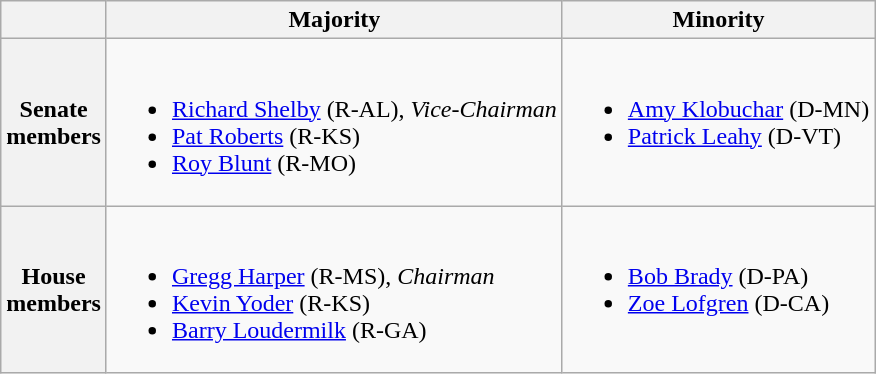<table class=wikitable>
<tr>
<th></th>
<th>Majority</th>
<th>Minority</th>
</tr>
<tr>
<th>Senate<br>members</th>
<td valign="top" ><br><ul><li><a href='#'>Richard Shelby</a> (R-AL), <em>Vice-Chairman</em></li><li><a href='#'>Pat Roberts</a> (R-KS)</li><li><a href='#'>Roy Blunt</a> (R-MO)</li></ul></td>
<td valign="top" ><br><ul><li><a href='#'>Amy Klobuchar</a> (D-MN)</li><li><a href='#'>Patrick Leahy</a> (D-VT)</li></ul></td>
</tr>
<tr>
<th>House<br>members</th>
<td valign="top" ><br><ul><li><a href='#'>Gregg Harper</a> (R-MS), <em>Chairman</em></li><li><a href='#'>Kevin Yoder</a> (R-KS)</li><li><a href='#'>Barry Loudermilk</a> (R-GA)</li></ul></td>
<td valign="top" ><br><ul><li><a href='#'>Bob Brady</a> (D-PA)</li><li><a href='#'>Zoe Lofgren</a> (D-CA)</li></ul></td>
</tr>
</table>
